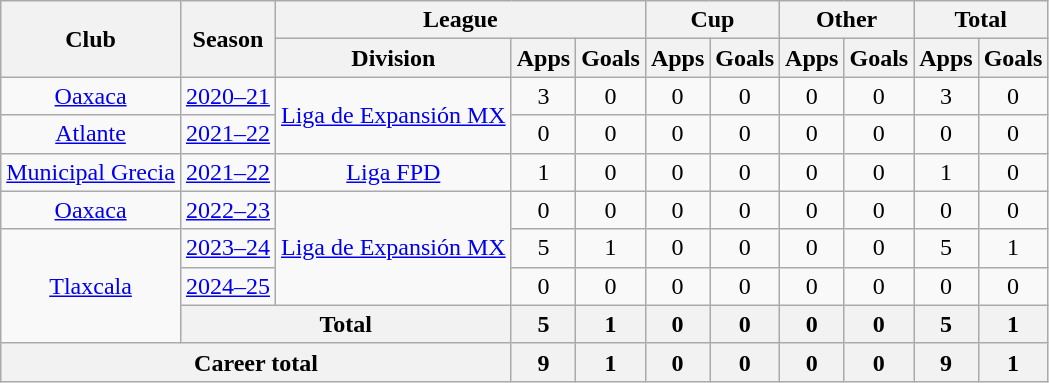<table class=wikitable style=text-align:center>
<tr>
<th rowspan="2">Club</th>
<th rowspan="2">Season</th>
<th colspan="3">League</th>
<th colspan="2">Cup</th>
<th colspan="2">Other</th>
<th colspan="2">Total</th>
</tr>
<tr>
<th>Division</th>
<th>Apps</th>
<th>Goals</th>
<th>Apps</th>
<th>Goals</th>
<th>Apps</th>
<th>Goals</th>
<th>Apps</th>
<th>Goals</th>
</tr>
<tr>
<td><a href='#'>Oaxaca</a></td>
<td><a href='#'>2020–21</a></td>
<td rowspan="2"><a href='#'>Liga de Expansión MX</a></td>
<td>3</td>
<td>0</td>
<td>0</td>
<td>0</td>
<td>0</td>
<td>0</td>
<td>3</td>
<td>0</td>
</tr>
<tr>
<td><a href='#'>Atlante</a></td>
<td><a href='#'>2021–22</a></td>
<td>0</td>
<td>0</td>
<td>0</td>
<td>0</td>
<td>0</td>
<td>0</td>
<td>0</td>
<td>0</td>
</tr>
<tr>
<td><a href='#'>Municipal Grecia</a></td>
<td><a href='#'>2021–22</a></td>
<td><a href='#'>Liga FPD</a></td>
<td>1</td>
<td>0</td>
<td>0</td>
<td>0</td>
<td>0</td>
<td>0</td>
<td>1</td>
<td>0</td>
</tr>
<tr>
<td><a href='#'>Oaxaca</a></td>
<td><a href='#'>2022–23</a></td>
<td rowspan="3"><a href='#'>Liga de Expansión MX</a></td>
<td>0</td>
<td>0</td>
<td>0</td>
<td>0</td>
<td>0</td>
<td>0</td>
<td>0</td>
<td>0</td>
</tr>
<tr>
<td rowspan="3"><a href='#'>Tlaxcala</a></td>
<td><a href='#'>2023–24</a></td>
<td>5</td>
<td>1</td>
<td>0</td>
<td>0</td>
<td>0</td>
<td>0</td>
<td>5</td>
<td>1</td>
</tr>
<tr>
<td><a href='#'>2024–25</a></td>
<td>0</td>
<td>0</td>
<td>0</td>
<td>0</td>
<td>0</td>
<td>0</td>
<td>0</td>
<td>0</td>
</tr>
<tr>
<th colspan="2"><strong>Total</strong></th>
<th>5</th>
<th>1</th>
<th>0</th>
<th>0</th>
<th>0</th>
<th>0</th>
<th>5</th>
<th>1</th>
</tr>
<tr>
<th colspan="3"><strong>Career total</strong></th>
<th>9</th>
<th>1</th>
<th>0</th>
<th>0</th>
<th>0</th>
<th>0</th>
<th>9</th>
<th>1</th>
</tr>
</table>
